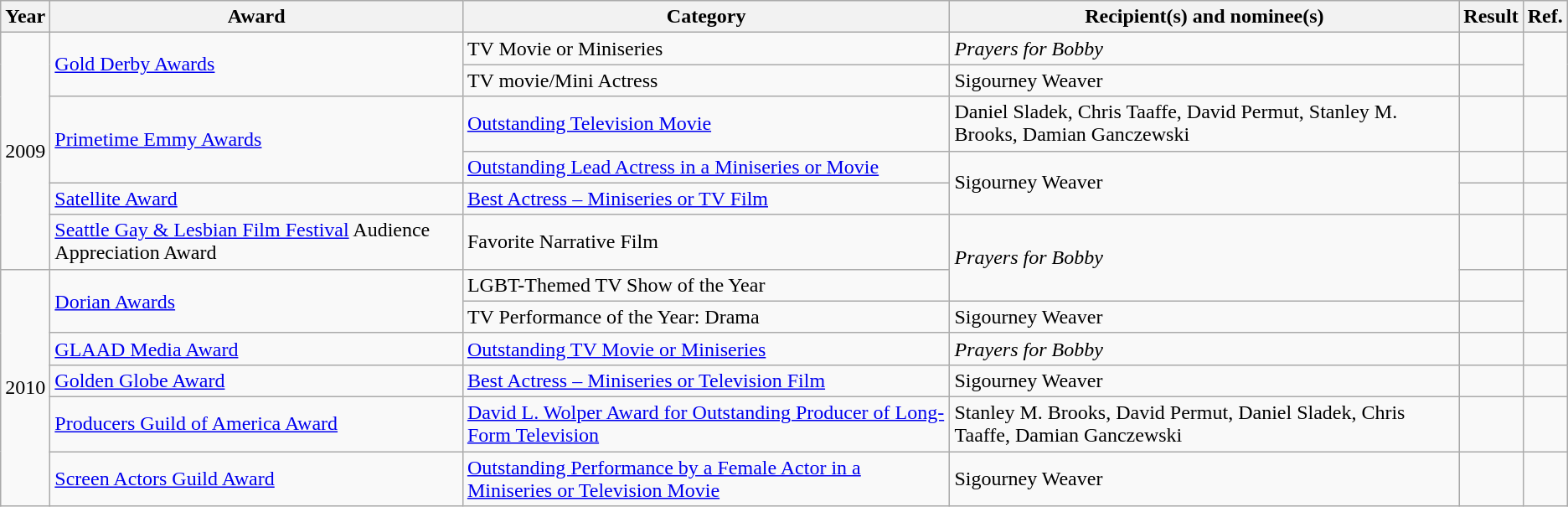<table class="wikitable unsortable">
<tr>
<th>Year</th>
<th>Award</th>
<th>Category</th>
<th>Recipient(s) and nominee(s)</th>
<th>Result</th>
<th>Ref.</th>
</tr>
<tr>
<td style="text-align:center;" rowspan="6">2009</td>
<td rowspan="2"><a href='#'>Gold Derby Awards</a></td>
<td>TV Movie or Miniseries</td>
<td><em>Prayers for Bobby</em></td>
<td></td>
<td rowspan="2"></td>
</tr>
<tr>
<td>TV movie/Mini Actress</td>
<td>Sigourney Weaver</td>
<td></td>
</tr>
<tr>
<td rowspan="2"><a href='#'>Primetime Emmy Awards</a></td>
<td><a href='#'>Outstanding Television Movie</a></td>
<td>Daniel Sladek, Chris Taaffe, David Permut, Stanley M. Brooks, Damian Ganczewski</td>
<td></td>
<td></td>
</tr>
<tr>
<td><a href='#'>Outstanding Lead Actress in a Miniseries or Movie</a></td>
<td rowspan="2">Sigourney Weaver</td>
<td></td>
<td></td>
</tr>
<tr>
<td><a href='#'>Satellite Award</a></td>
<td><a href='#'>Best Actress – Miniseries or TV Film</a></td>
<td></td>
<td></td>
</tr>
<tr>
<td><a href='#'>Seattle Gay & Lesbian Film Festival</a> Audience Appreciation Award</td>
<td>Favorite Narrative Film</td>
<td rowspan="2"><em>Prayers for Bobby</em></td>
<td></td>
<td></td>
</tr>
<tr>
<td style="text-align:center;" rowspan="8">2010</td>
<td rowspan="2"><a href='#'>Dorian Awards</a></td>
<td>LGBT-Themed TV Show of the Year</td>
<td></td>
<td rowspan="2"></td>
</tr>
<tr>
<td>TV Performance of the Year: Drama</td>
<td>Sigourney Weaver</td>
<td></td>
</tr>
<tr>
<td><a href='#'>GLAAD Media Award</a></td>
<td><a href='#'>Outstanding TV Movie or Miniseries</a></td>
<td><em>Prayers for Bobby</em></td>
<td></td>
<td></td>
</tr>
<tr>
<td><a href='#'>Golden Globe Award</a></td>
<td><a href='#'>Best Actress – Miniseries or Television Film</a></td>
<td>Sigourney Weaver</td>
<td></td>
<td></td>
</tr>
<tr>
<td><a href='#'>Producers Guild of America Award</a></td>
<td><a href='#'>David L. Wolper Award for Outstanding Producer of Long-Form Television</a></td>
<td>Stanley M. Brooks, David Permut, Daniel Sladek, Chris Taaffe, Damian Ganczewski</td>
<td></td>
<td></td>
</tr>
<tr>
<td><a href='#'>Screen Actors Guild Award</a></td>
<td><a href='#'>Outstanding Performance by a Female Actor in a Miniseries or Television Movie</a></td>
<td>Sigourney Weaver</td>
<td></td>
<td></td>
</tr>
</table>
